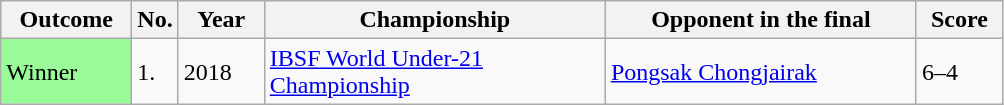<table class="wikitable sortable">
<tr>
<th scope="col" style="width:80px;">Outcome</th>
<th scope="col" style="width:20px;">No.</th>
<th scope="col" style="width:50px;">Year</th>
<th scope="col" style="width:220px;">Championship</th>
<th scope="col" style="width:200px;">Opponent in the final</th>
<th scope="col" style="width:50px;">Score</th>
</tr>
<tr>
<td style="background:#98fb98;">Winner</td>
<td>1.</td>
<td>2018</td>
<td><a href='#'>IBSF World Under-21 Championship</a></td>
<td> <a href='#'>Pongsak Chongjairak</a></td>
<td>6–4</td>
</tr>
</table>
